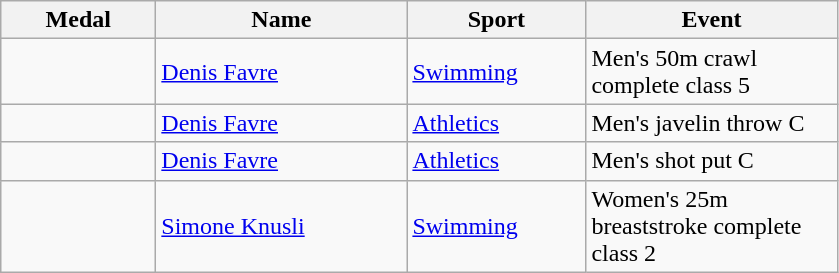<table class="wikitable">
<tr>
<th style="width:6em">Medal</th>
<th style="width:10em">Name</th>
<th style="width:7em">Sport</th>
<th style="width:10em">Event</th>
</tr>
<tr>
<td></td>
<td><a href='#'>Denis Favre</a></td>
<td><a href='#'>Swimming</a></td>
<td>Men's 50m crawl complete class 5</td>
</tr>
<tr>
<td></td>
<td><a href='#'>Denis Favre</a></td>
<td><a href='#'>Athletics</a></td>
<td>Men's javelin throw C</td>
</tr>
<tr>
<td></td>
<td><a href='#'>Denis Favre</a></td>
<td><a href='#'>Athletics</a></td>
<td>Men's shot put C</td>
</tr>
<tr>
<td></td>
<td><a href='#'>Simone Knusli</a></td>
<td><a href='#'>Swimming</a></td>
<td>Women's 25m breaststroke complete class 2</td>
</tr>
</table>
